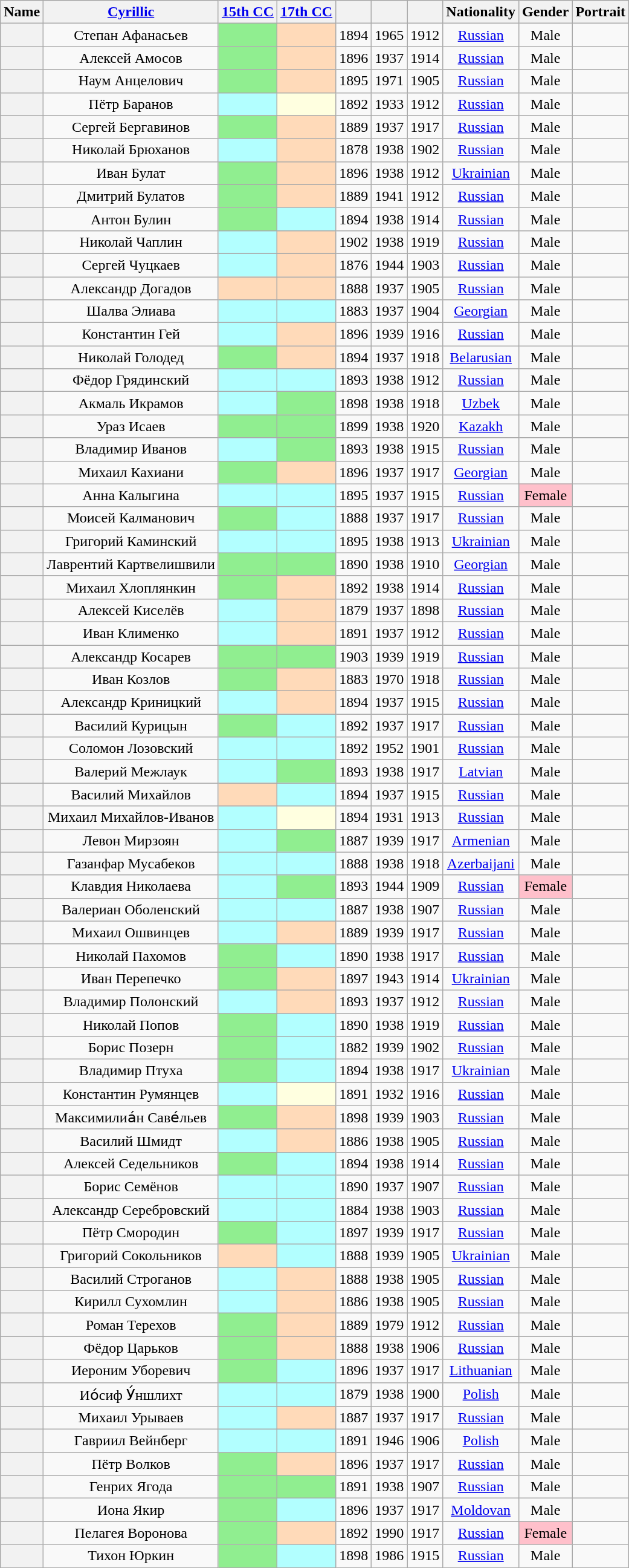<table class="wikitable sortable" style=text-align:center>
<tr>
<th scope="col">Name</th>
<th scope="col" class="unsortable"><a href='#'>Cyrillic</a></th>
<th scope="col"><a href='#'>15th CC</a></th>
<th scope="col"><a href='#'>17th CC</a></th>
<th scope="col"></th>
<th scope="col"></th>
<th scope="col"></th>
<th scope="col">Nationality</th>
<th scope="col">Gender</th>
<th scope="col" class="unsortable">Portrait</th>
</tr>
<tr>
<th align="center" scope="row" style="font-weight:normal;"></th>
<td>Степан Афанасьев</td>
<td bgcolor = LightGreen></td>
<td bgcolor = PeachPuff></td>
<td>1894</td>
<td>1965</td>
<td>1912</td>
<td><a href='#'>Russian</a></td>
<td>Male</td>
<td></td>
</tr>
<tr>
<th align="center" scope="row" style="font-weight:normal;"></th>
<td>Алексей Амосов</td>
<td bgcolor = LightGreen></td>
<td bgcolor = PeachPuff></td>
<td>1896</td>
<td>1937</td>
<td>1914</td>
<td><a href='#'>Russian</a></td>
<td>Male</td>
<td></td>
</tr>
<tr>
<th align="center" scope="row" style="font-weight:normal;"></th>
<td>Наум Анцелович</td>
<td bgcolor = LightGreen></td>
<td bgcolor = PeachPuff></td>
<td>1895</td>
<td>1971</td>
<td>1905</td>
<td><a href='#'>Russian</a></td>
<td>Male</td>
<td></td>
</tr>
<tr>
<th align="center" scope="row" style="font-weight:normal;"></th>
<td>Пётр Баранов</td>
<td bgcolor = #B2FFFF></td>
<td bgcolor = LightYellow></td>
<td>1892</td>
<td>1933</td>
<td>1912</td>
<td><a href='#'>Russian</a></td>
<td>Male</td>
<td></td>
</tr>
<tr>
<th align="center" scope="row" style="font-weight:normal;"></th>
<td>Сергей Бергавинов</td>
<td bgcolor = LightGreen></td>
<td bgcolor = PeachPuff></td>
<td>1889</td>
<td>1937</td>
<td>1917</td>
<td><a href='#'>Russian</a></td>
<td>Male</td>
<td></td>
</tr>
<tr>
<th align="center" scope="row" style="font-weight:normal;"></th>
<td>Николай Брюханов</td>
<td bgcolor = #B2FFFF></td>
<td bgcolor = PeachPuff></td>
<td>1878</td>
<td>1938</td>
<td>1902</td>
<td><a href='#'>Russian</a></td>
<td>Male</td>
<td></td>
</tr>
<tr>
<th align="center" scope="row" style="font-weight:normal;"></th>
<td>Иван Булат</td>
<td bgcolor = LightGreen></td>
<td bgcolor = PeachPuff></td>
<td>1896</td>
<td>1938</td>
<td>1912</td>
<td><a href='#'>Ukrainian</a></td>
<td>Male</td>
<td></td>
</tr>
<tr>
<th align="center" scope="row" style="font-weight:normal;"></th>
<td>Дмитрий Булатов</td>
<td bgcolor = LightGreen></td>
<td bgcolor = PeachPuff></td>
<td>1889</td>
<td>1941</td>
<td>1912</td>
<td><a href='#'>Russian</a></td>
<td>Male</td>
<td></td>
</tr>
<tr>
<th align="center" scope="row" style="font-weight:normal;"></th>
<td>Антон Булин</td>
<td bgcolor = LightGreen></td>
<td bgcolor = #B2FFFF></td>
<td>1894</td>
<td>1938</td>
<td>1914</td>
<td><a href='#'>Russian</a></td>
<td>Male</td>
<td></td>
</tr>
<tr>
<th align="center" scope="row" style="font-weight:normal;"></th>
<td>Николай Чаплин</td>
<td bgcolor = #B2FFFF></td>
<td bgcolor = PeachPuff></td>
<td>1902</td>
<td>1938</td>
<td>1919</td>
<td><a href='#'>Russian</a></td>
<td>Male</td>
<td></td>
</tr>
<tr>
<th align="center" scope="row" style="font-weight:normal;"></th>
<td>Сергей Чуцкаев</td>
<td bgcolor = #B2FFFF></td>
<td bgcolor = PeachPuff></td>
<td>1876</td>
<td>1944</td>
<td>1903</td>
<td><a href='#'>Russian</a></td>
<td>Male</td>
<td></td>
</tr>
<tr>
<th align="center" scope="row" style="font-weight:normal;"></th>
<td>Александр Догадов</td>
<td bgcolor = PeachPuff></td>
<td bgcolor = PeachPuff></td>
<td>1888</td>
<td>1937</td>
<td>1905</td>
<td><a href='#'>Russian</a></td>
<td>Male</td>
<td></td>
</tr>
<tr>
<th align="center" scope="row" style="font-weight:normal;"></th>
<td>Шалва Элиава</td>
<td bgcolor = #B2FFFF></td>
<td bgcolor = #B2FFFF></td>
<td>1883</td>
<td>1937</td>
<td>1904</td>
<td><a href='#'>Georgian</a></td>
<td>Male</td>
<td></td>
</tr>
<tr>
<th align="center" scope="row" style="font-weight:normal;"></th>
<td>Константин Гей</td>
<td bgcolor = #B2FFFF></td>
<td bgcolor = PeachPuff></td>
<td>1896</td>
<td>1939</td>
<td>1916</td>
<td><a href='#'>Russian</a></td>
<td>Male</td>
<td></td>
</tr>
<tr>
<th align="center" scope="row" style="font-weight:normal;"></th>
<td>Николай Голодед</td>
<td bgcolor = LightGreen></td>
<td bgcolor = PeachPuff></td>
<td>1894</td>
<td>1937</td>
<td>1918</td>
<td><a href='#'>Belarusian</a></td>
<td>Male</td>
<td></td>
</tr>
<tr>
<th align="center" scope="row" style="font-weight:normal;"></th>
<td>Фёдор Грядинский</td>
<td bgcolor = #B2FFFF></td>
<td bgcolor = #B2FFFF></td>
<td>1893</td>
<td>1938</td>
<td>1912</td>
<td><a href='#'>Russian</a></td>
<td>Male</td>
<td></td>
</tr>
<tr>
<th align="center" scope="row" style="font-weight:normal;"></th>
<td>Акмаль Икрамов</td>
<td bgcolor = #B2FFFF></td>
<td bgcolor = LightGreen></td>
<td>1898</td>
<td>1938</td>
<td>1918</td>
<td><a href='#'>Uzbek</a></td>
<td>Male</td>
<td></td>
</tr>
<tr>
<th align="center" scope="row" style="font-weight:normal;"></th>
<td>Ураз Исаев</td>
<td bgcolor = LightGreen></td>
<td bgcolor = LightGreen></td>
<td>1899</td>
<td>1938</td>
<td>1920</td>
<td><a href='#'>Kazakh</a></td>
<td>Male</td>
<td></td>
</tr>
<tr>
<th align="center" scope="row" style="font-weight:normal;"></th>
<td>Владимир Иванов</td>
<td bgcolor = #B2FFFF></td>
<td bgcolor = LightGreen></td>
<td>1893</td>
<td>1938</td>
<td>1915</td>
<td><a href='#'>Russian</a></td>
<td>Male</td>
<td></td>
</tr>
<tr>
<th align="center" scope="row" style="font-weight:normal;"></th>
<td>Михаил Кахиани</td>
<td bgcolor = LightGreen></td>
<td bgcolor = PeachPuff></td>
<td>1896</td>
<td>1937</td>
<td>1917</td>
<td><a href='#'>Georgian</a></td>
<td>Male</td>
<td></td>
</tr>
<tr>
<th align="center" scope="row" style="font-weight:normal;"></th>
<td>Анна Калыгина</td>
<td bgcolor = #B2FFFF></td>
<td bgcolor = #B2FFFF></td>
<td>1895</td>
<td>1937</td>
<td>1915</td>
<td><a href='#'>Russian</a></td>
<td style="background: Pink">Female</td>
<td></td>
</tr>
<tr>
<th align="center" scope="row" style="font-weight:normal;"></th>
<td>Моисей Калманович</td>
<td bgcolor = LightGreen></td>
<td bgcolor = #B2FFFF></td>
<td>1888</td>
<td>1937</td>
<td>1917</td>
<td><a href='#'>Russian</a></td>
<td>Male</td>
<td></td>
</tr>
<tr>
<th align="center" scope="row" style="font-weight:normal;"></th>
<td>Григорий Каминский</td>
<td bgcolor = #B2FFFF></td>
<td bgcolor = #B2FFFF></td>
<td>1895</td>
<td>1938</td>
<td>1913</td>
<td><a href='#'>Ukrainian</a></td>
<td>Male</td>
<td></td>
</tr>
<tr>
<th align="center" scope="row" style="font-weight:normal;"></th>
<td>Лаврентий Картвелишвили</td>
<td bgcolor = LightGreen></td>
<td bgcolor = LightGreen></td>
<td>1890</td>
<td>1938</td>
<td>1910</td>
<td><a href='#'>Georgian</a></td>
<td>Male</td>
<td></td>
</tr>
<tr>
<th align="center" scope="row" style="font-weight:normal;"></th>
<td>Михаил Хлоплянкин</td>
<td bgcolor = LightGreen></td>
<td bgcolor = PeachPuff></td>
<td>1892</td>
<td>1938</td>
<td>1914</td>
<td><a href='#'>Russian</a></td>
<td>Male</td>
<td></td>
</tr>
<tr>
<th align="center" scope="row" style="font-weight:normal;"></th>
<td>Алексей Киселёв</td>
<td bgcolor = #B2FFFF></td>
<td bgcolor = PeachPuff></td>
<td>1879</td>
<td>1937</td>
<td>1898</td>
<td><a href='#'>Russian</a></td>
<td>Male</td>
<td></td>
</tr>
<tr>
<th align="center" scope="row" style="font-weight:normal;"></th>
<td>Иван Клименко</td>
<td bgcolor = #B2FFFF></td>
<td bgcolor = PeachPuff></td>
<td>1891</td>
<td>1937</td>
<td>1912</td>
<td><a href='#'>Russian</a></td>
<td>Male</td>
<td></td>
</tr>
<tr>
<th align="center" scope="row" style="font-weight:normal;"></th>
<td>Александр Косарев</td>
<td bgcolor = LightGreen></td>
<td bgcolor = LightGreen></td>
<td>1903</td>
<td>1939</td>
<td>1919</td>
<td><a href='#'>Russian</a></td>
<td>Male</td>
<td></td>
</tr>
<tr>
<th align="center" scope="row" style="font-weight:normal;"></th>
<td>Иван Козлов</td>
<td bgcolor = LightGreen></td>
<td bgcolor = PeachPuff></td>
<td>1883</td>
<td>1970</td>
<td>1918</td>
<td><a href='#'>Russian</a></td>
<td>Male</td>
<td></td>
</tr>
<tr>
<th align="center" scope="row" style="font-weight:normal;"></th>
<td>Александр Криницкий</td>
<td bgcolor = #B2FFFF></td>
<td bgcolor = PeachPuff></td>
<td>1894</td>
<td>1937</td>
<td>1915</td>
<td><a href='#'>Russian</a></td>
<td>Male</td>
<td></td>
</tr>
<tr>
<th align="center" scope="row" style="font-weight:normal;"></th>
<td>Василий Курицын</td>
<td bgcolor = LightGreen></td>
<td bgcolor = #B2FFFF></td>
<td>1892</td>
<td>1937</td>
<td>1917</td>
<td><a href='#'>Russian</a></td>
<td>Male</td>
<td></td>
</tr>
<tr>
<th align="center" scope="row" style="font-weight:normal;"></th>
<td>Соломон Лозовский</td>
<td bgcolor = #B2FFFF></td>
<td bgcolor = #B2FFFF></td>
<td>1892</td>
<td>1952</td>
<td>1901</td>
<td><a href='#'>Russian</a></td>
<td>Male</td>
<td></td>
</tr>
<tr>
<th align="center" scope="row" style="font-weight:normal;"></th>
<td>Валерий Межлаук</td>
<td bgcolor = #B2FFFF></td>
<td bgcolor = LightGreen></td>
<td>1893</td>
<td>1938</td>
<td>1917</td>
<td><a href='#'>Latvian</a></td>
<td>Male</td>
<td></td>
</tr>
<tr>
<th align="center" scope="row" style="font-weight:normal;"></th>
<td>Василий Михайлов</td>
<td bgcolor = PeachPuff></td>
<td bgcolor = #B2FFFF></td>
<td>1894</td>
<td>1937</td>
<td>1915</td>
<td><a href='#'>Russian</a></td>
<td>Male</td>
<td></td>
</tr>
<tr>
<th align="center" scope="row" style="font-weight:normal;"></th>
<td>Михаил Михайлов-Иванов</td>
<td bgcolor = #B2FFFF></td>
<td bgcolor = LightYellow></td>
<td>1894</td>
<td>1931</td>
<td>1913</td>
<td><a href='#'>Russian</a></td>
<td>Male</td>
<td></td>
</tr>
<tr>
<th align="center" scope="row" style="font-weight:normal;"></th>
<td>Левон Мирзоян</td>
<td bgcolor = #B2FFFF></td>
<td bgcolor = LightGreen></td>
<td>1887</td>
<td>1939</td>
<td>1917</td>
<td><a href='#'>Armenian</a></td>
<td>Male</td>
<td></td>
</tr>
<tr>
<th align="center" scope="row" style="font-weight:normal;"></th>
<td>Газанфар Мусабеков</td>
<td bgcolor = #B2FFFF></td>
<td bgcolor = #B2FFFF></td>
<td>1888</td>
<td>1938</td>
<td>1918</td>
<td><a href='#'>Azerbaijani</a></td>
<td>Male</td>
<td></td>
</tr>
<tr>
<th align="center" scope="row" style="font-weight:normal;"></th>
<td>Клавдия Николаева</td>
<td bgcolor = #B2FFFF></td>
<td bgcolor = LightGreen></td>
<td>1893</td>
<td>1944</td>
<td>1909</td>
<td><a href='#'>Russian</a></td>
<td style="background: Pink">Female</td>
<td></td>
</tr>
<tr>
<th align="center" scope="row" style="font-weight:normal;"></th>
<td>Валериан Оболенский</td>
<td bgcolor = #B2FFFF></td>
<td bgcolor = #B2FFFF></td>
<td>1887</td>
<td>1938</td>
<td>1907</td>
<td><a href='#'>Russian</a></td>
<td>Male</td>
<td></td>
</tr>
<tr>
<th align="center" scope="row" style="font-weight:normal;"></th>
<td>Михаил Ошвинцев</td>
<td bgcolor = #B2FFFF></td>
<td bgcolor = PeachPuff></td>
<td>1889</td>
<td>1939</td>
<td>1917</td>
<td><a href='#'>Russian</a></td>
<td>Male</td>
<td></td>
</tr>
<tr>
<th align="center" scope="row" style="font-weight:normal;"></th>
<td>Николай Пахомов</td>
<td bgcolor = LightGreen></td>
<td bgcolor = #B2FFFF></td>
<td>1890</td>
<td>1938</td>
<td>1917</td>
<td><a href='#'>Russian</a></td>
<td>Male</td>
<td></td>
</tr>
<tr>
<th align="center" scope="row" style="font-weight:normal;"></th>
<td>Иван Перепечко</td>
<td bgcolor = LightGreen></td>
<td bgcolor = PeachPuff></td>
<td>1897</td>
<td>1943</td>
<td>1914</td>
<td><a href='#'>Ukrainian</a></td>
<td>Male</td>
<td></td>
</tr>
<tr>
<th align="center" scope="row" style="font-weight:normal;"></th>
<td>Владимир Полонский</td>
<td bgcolor = #B2FFFF></td>
<td bgcolor = PeachPuff></td>
<td>1893</td>
<td>1937</td>
<td>1912</td>
<td><a href='#'>Russian</a></td>
<td>Male</td>
<td></td>
</tr>
<tr>
<th align="center" scope="row" style="font-weight:normal;"></th>
<td>Николай Попов</td>
<td bgcolor = LightGreen></td>
<td bgcolor = #B2FFFF></td>
<td>1890</td>
<td>1938</td>
<td>1919</td>
<td><a href='#'>Russian</a></td>
<td>Male</td>
<td></td>
</tr>
<tr>
<th align="center" scope="row" style="font-weight:normal;"></th>
<td>Борис Позерн</td>
<td bgcolor = LightGreen></td>
<td bgcolor = #B2FFFF></td>
<td>1882</td>
<td>1939</td>
<td>1902</td>
<td><a href='#'>Russian</a></td>
<td>Male</td>
<td></td>
</tr>
<tr>
<th align="center" scope="row" style="font-weight:normal;"></th>
<td>Владимир Птуха</td>
<td bgcolor = LightGreen></td>
<td bgcolor = #B2FFFF></td>
<td>1894</td>
<td>1938</td>
<td>1917</td>
<td><a href='#'>Ukrainian</a></td>
<td>Male</td>
<td></td>
</tr>
<tr>
<th align="center" scope="row" style="font-weight:normal;"></th>
<td>Константин Румянцев</td>
<td bgcolor = #B2FFFF></td>
<td bgcolor = LightYellow></td>
<td>1891</td>
<td>1932</td>
<td>1916</td>
<td><a href='#'>Russian</a></td>
<td>Male</td>
<td></td>
</tr>
<tr>
<th align="center" scope="row" style="font-weight:normal;"></th>
<td>Максимилиа́н Саве́льев</td>
<td bgcolor = LightGreen></td>
<td bgcolor = PeachPuff></td>
<td>1898</td>
<td>1939</td>
<td>1903</td>
<td><a href='#'>Russian</a></td>
<td>Male</td>
<td></td>
</tr>
<tr>
<th align="center" scope="row" style="font-weight:normal;"></th>
<td>Василий Шмидт</td>
<td bgcolor = #B2FFFF></td>
<td bgcolor = PeachPuff></td>
<td>1886</td>
<td>1938</td>
<td>1905</td>
<td><a href='#'>Russian</a></td>
<td>Male</td>
<td></td>
</tr>
<tr>
<th align="center" scope="row" style="font-weight:normal;"></th>
<td>Алексей Седельников</td>
<td bgcolor = LightGreen></td>
<td bgcolor = #B2FFFF></td>
<td>1894</td>
<td>1938</td>
<td>1914</td>
<td><a href='#'>Russian</a></td>
<td>Male</td>
<td></td>
</tr>
<tr>
<th align="center" scope="row" style="font-weight:normal;"></th>
<td>Борис Семёнов</td>
<td bgcolor = #B2FFFF></td>
<td bgcolor = #B2FFFF></td>
<td>1890</td>
<td>1937</td>
<td>1907</td>
<td><a href='#'>Russian</a></td>
<td>Male</td>
<td></td>
</tr>
<tr>
<th align="center" scope="row" style="font-weight:normal;"></th>
<td>Александр Серебровский</td>
<td bgcolor = #B2FFFF></td>
<td bgcolor = #B2FFFF></td>
<td>1884</td>
<td>1938</td>
<td>1903</td>
<td><a href='#'>Russian</a></td>
<td>Male</td>
<td></td>
</tr>
<tr>
<th align="center" scope="row" style="font-weight:normal;"></th>
<td>Пётр Смородин</td>
<td bgcolor = LightGreen></td>
<td bgcolor = #B2FFFF></td>
<td>1897</td>
<td>1939</td>
<td>1917</td>
<td><a href='#'>Russian</a></td>
<td>Male</td>
<td></td>
</tr>
<tr>
<th align="center" scope="row" style="font-weight:normal;"></th>
<td>Григорий Сокольников</td>
<td bgcolor = PeachPuff></td>
<td bgcolor = #B2FFFF></td>
<td>1888</td>
<td>1939</td>
<td>1905</td>
<td><a href='#'>Ukrainian</a></td>
<td>Male</td>
<td></td>
</tr>
<tr>
<th align="center" scope="row" style="font-weight:normal;"></th>
<td>Василий Строганов</td>
<td bgcolor = #B2FFFF></td>
<td bgcolor = PeachPuff></td>
<td>1888</td>
<td>1938</td>
<td>1905</td>
<td><a href='#'>Russian</a></td>
<td>Male</td>
<td></td>
</tr>
<tr>
<th align="center" scope="row" style="font-weight:normal;"></th>
<td>Кирилл Сухомлин</td>
<td bgcolor = #B2FFFF></td>
<td bgcolor = PeachPuff></td>
<td>1886</td>
<td>1938</td>
<td>1905</td>
<td><a href='#'>Russian</a></td>
<td>Male</td>
<td></td>
</tr>
<tr>
<th align="center" scope="row" style="font-weight:normal;"></th>
<td>Роман Терехов</td>
<td bgcolor = LightGreen></td>
<td bgcolor = PeachPuff></td>
<td>1889</td>
<td>1979</td>
<td>1912</td>
<td><a href='#'>Russian</a></td>
<td>Male</td>
<td></td>
</tr>
<tr>
<th align="center" scope="row" style="font-weight:normal;"></th>
<td>Фёдор Царьков</td>
<td bgcolor = LightGreen></td>
<td bgcolor = PeachPuff></td>
<td>1888</td>
<td>1938</td>
<td>1906</td>
<td><a href='#'>Russian</a></td>
<td>Male</td>
<td></td>
</tr>
<tr>
<th align="center" scope="row" style="font-weight:normal;"></th>
<td>Иероним Уборевич</td>
<td bgcolor = LightGreen></td>
<td bgcolor = #B2FFFF></td>
<td>1896</td>
<td>1937</td>
<td>1917</td>
<td><a href='#'>Lithuanian</a></td>
<td>Male</td>
<td></td>
</tr>
<tr>
<th align="center" scope="row" style="font-weight:normal;"></th>
<td>Ио́сиф У́ншлихт</td>
<td bgcolor = #B2FFFF></td>
<td bgcolor = #B2FFFF></td>
<td>1879</td>
<td>1938</td>
<td>1900</td>
<td><a href='#'>Polish</a></td>
<td>Male</td>
<td></td>
</tr>
<tr>
<th align="center" scope="row" style="font-weight:normal;"></th>
<td>Михаил Урываев</td>
<td bgcolor = #B2FFFF></td>
<td bgcolor = PeachPuff></td>
<td>1887</td>
<td>1937</td>
<td>1917</td>
<td><a href='#'>Russian</a></td>
<td>Male</td>
<td></td>
</tr>
<tr>
<th align="center" scope="row" style="font-weight:normal;"></th>
<td>Гавриил Вейнберг</td>
<td bgcolor = #B2FFFF></td>
<td bgcolor = #B2FFFF></td>
<td>1891</td>
<td>1946</td>
<td>1906</td>
<td><a href='#'>Polish</a></td>
<td>Male</td>
<td></td>
</tr>
<tr>
<th align="center" scope="row" style="font-weight:normal;"></th>
<td>Пётр Волков</td>
<td bgcolor = LightGreen></td>
<td bgcolor = PeachPuff></td>
<td>1896</td>
<td>1937</td>
<td>1917</td>
<td><a href='#'>Russian</a></td>
<td>Male</td>
<td></td>
</tr>
<tr>
<th align="center" scope="row" style="font-weight:normal;"></th>
<td>Генрих Ягода</td>
<td bgcolor = LightGreen></td>
<td bgcolor = LightGreen></td>
<td>1891</td>
<td>1938</td>
<td>1907</td>
<td><a href='#'>Russian</a></td>
<td>Male</td>
<td></td>
</tr>
<tr>
<th align="center" scope="row" style="font-weight:normal;"></th>
<td>Иона Якир</td>
<td bgcolor = LightGreen></td>
<td bgcolor = #B2FFFF></td>
<td>1896</td>
<td>1937</td>
<td>1917</td>
<td><a href='#'>Moldovan</a></td>
<td>Male</td>
<td></td>
</tr>
<tr>
<th align="center" scope="row" style="font-weight:normal;"></th>
<td>Пелагея Воронова</td>
<td bgcolor = LightGreen></td>
<td bgcolor = PeachPuff></td>
<td>1892</td>
<td>1990</td>
<td>1917</td>
<td><a href='#'>Russian</a></td>
<td style="background: Pink">Female</td>
<td></td>
</tr>
<tr>
<th align="center" scope="row" style="font-weight:normal;"></th>
<td>Тихон Юркин</td>
<td bgcolor = LightGreen></td>
<td bgcolor = #B2FFFF></td>
<td>1898</td>
<td>1986</td>
<td>1915</td>
<td><a href='#'>Russian</a></td>
<td>Male</td>
<td></td>
</tr>
</table>
